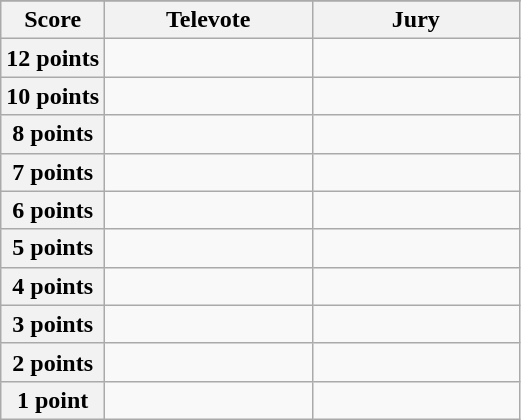<table class="wikitable">
<tr>
</tr>
<tr>
<th scope="col" width="20%">Score</th>
<th scope="col" width="40%">Televote</th>
<th scope="col" width="40%">Jury</th>
</tr>
<tr>
<th scope="row">12 points</th>
<td></td>
<td></td>
</tr>
<tr>
<th scope="row">10 points</th>
<td></td>
<td></td>
</tr>
<tr>
<th scope="row">8 points</th>
<td></td>
<td></td>
</tr>
<tr>
<th scope="row">7 points</th>
<td></td>
<td></td>
</tr>
<tr>
<th scope="row">6 points</th>
<td></td>
<td></td>
</tr>
<tr>
<th scope="row">5 points</th>
<td></td>
<td></td>
</tr>
<tr>
<th scope="row">4 points</th>
<td></td>
<td></td>
</tr>
<tr>
<th scope="row">3 points</th>
<td></td>
<td></td>
</tr>
<tr>
<th scope="row">2 points</th>
<td></td>
<td></td>
</tr>
<tr>
<th scope="row">1 point</th>
<td></td>
<td></td>
</tr>
</table>
